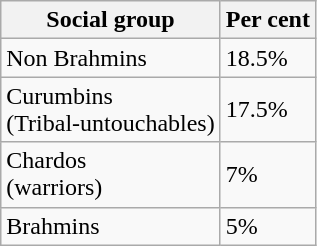<table class="wikitable floatright">
<tr>
<th>Social group</th>
<th>Per cent</th>
</tr>
<tr>
<td>Non Brahmins</td>
<td>18.5%</td>
</tr>
<tr>
<td>Curumbins<br>(Tribal-untouchables)</td>
<td>17.5%</td>
</tr>
<tr>
<td>Chardos<br>(warriors)</td>
<td>7%</td>
</tr>
<tr>
<td>Brahmins</td>
<td>5%</td>
</tr>
</table>
